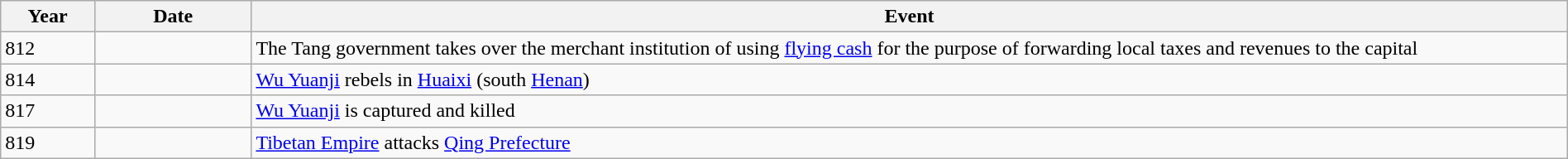<table class="wikitable" width="100%">
<tr>
<th style="width:6%">Year</th>
<th style="width:10%">Date</th>
<th>Event</th>
</tr>
<tr>
<td>812</td>
<td></td>
<td>The Tang government takes over the merchant institution of using <a href='#'>flying cash</a> for the purpose of forwarding local taxes and revenues to the capital</td>
</tr>
<tr>
<td>814</td>
<td></td>
<td><a href='#'>Wu Yuanji</a> rebels in <a href='#'>Huaixi</a> (south <a href='#'>Henan</a>)</td>
</tr>
<tr>
<td>817</td>
<td></td>
<td><a href='#'>Wu Yuanji</a> is captured and killed</td>
</tr>
<tr>
<td>819</td>
<td></td>
<td><a href='#'>Tibetan Empire</a> attacks <a href='#'>Qing Prefecture</a></td>
</tr>
</table>
